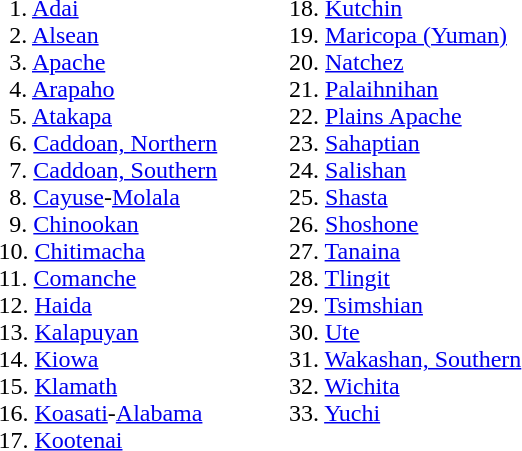<table>
<tr>
<td valign="top" width="55%"><br>  1. <a href='#'>Adai</a> <br>
  2. <a href='#'>Alsean</a> <br>
  3. <a href='#'>Apache</a> <br>
  4. <a href='#'>Arapaho</a> <br>
  5. <a href='#'>Atakapa</a> <br>
  6. <a href='#'>Caddoan, Northern</a> <br>
  7. <a href='#'>Caddoan, Southern</a> <br>
  8. <a href='#'>Cayuse</a>-<a href='#'>Molala</a> <br>
  9. <a href='#'>Chinookan</a> <br>
10. <a href='#'>Chitimacha</a> <br>
11. <a href='#'>Comanche</a> <br>
12. <a href='#'>Haida</a> <br>
13. <a href='#'>Kalapuyan</a> <br>
14. <a href='#'>Kiowa</a> <br>
15. <a href='#'>Klamath</a> <br>
16. <a href='#'>Koasati</a>-<a href='#'>Alabama</a> <br>
17. <a href='#'>Kootenai</a> <br></td>
<td valign="top"><br>18. <a href='#'>Kutchin</a> <br>
19. <a href='#'>Maricopa (Yuman)</a> <br>
20. <a href='#'>Natchez</a> <br>
21. <a href='#'>Palaihnihan</a> <br>
22. <a href='#'>Plains Apache</a> <br>
23. <a href='#'>Sahaptian</a> <br>
24. <a href='#'>Salishan</a> <br>
25. <a href='#'>Shasta</a> <br>
26. <a href='#'>Shoshone</a> <br>
27. <a href='#'>Tanaina</a> <br>
28. <a href='#'>Tlingit</a> <br>
29. <a href='#'>Tsimshian</a> <br>
30. <a href='#'>Ute</a> <br>
31. <a href='#'>Wakashan, Southern</a> <br>
32. <a href='#'>Wichita</a> <br>
33. <a href='#'>Yuchi</a> <br></td>
</tr>
</table>
